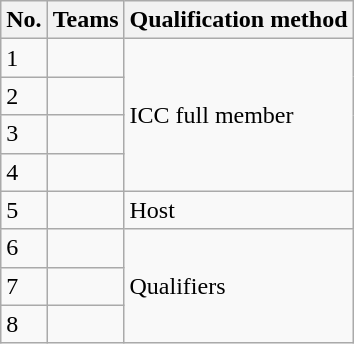<table class="wikitable">
<tr>
<th>No.</th>
<th>Teams</th>
<th>Qualification method</th>
</tr>
<tr>
<td>1</td>
<td></td>
<td rowspan=4>ICC full member</td>
</tr>
<tr>
<td>2</td>
<td></td>
</tr>
<tr>
<td>3</td>
<td></td>
</tr>
<tr>
<td>4</td>
<td></td>
</tr>
<tr>
<td>5</td>
<td></td>
<td>Host</td>
</tr>
<tr>
<td>6</td>
<td></td>
<td rowspan=3>Qualifiers</td>
</tr>
<tr>
<td>7</td>
<td></td>
</tr>
<tr>
<td>8</td>
<td></td>
</tr>
</table>
